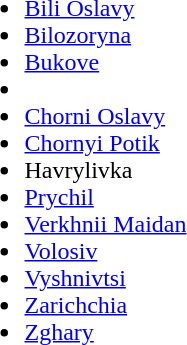<table>
<tr>
<td><br><ul><li><a href='#'>Bili Oslavy</a></li><li><a href='#'>Bilozoryna</a></li><li><a href='#'>Bukove</a></li><li></li><li><a href='#'>Chorni Oslavy</a></li><li><a href='#'>Chornyi Potik</a></li><li>Havrylivka</li><li><a href='#'>Prychil</a></li><li><a href='#'>Verkhnii Maidan</a></li><li><a href='#'>Volosiv</a></li><li><a href='#'>Vyshnivtsi</a></li><li><a href='#'>Zarichchia</a></li><li><a href='#'>Zghary</a></li></ul></td>
</tr>
</table>
